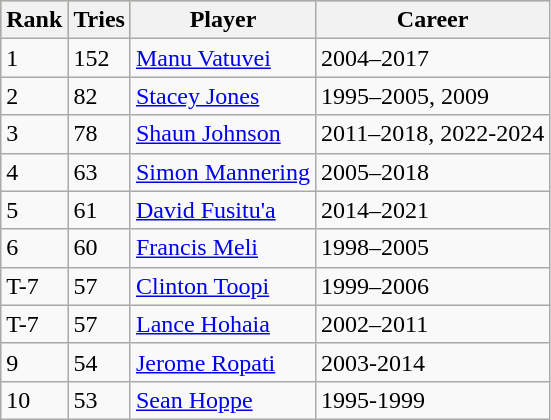<table class="wikitable">
<tr style="background:#bdb76b;">
<th>Rank</th>
<th>Tries</th>
<th>Player</th>
<th>Career</th>
</tr>
<tr>
<td>1</td>
<td>152</td>
<td><a href='#'>Manu Vatuvei</a></td>
<td>2004–2017</td>
</tr>
<tr>
<td>2</td>
<td>82</td>
<td><a href='#'>Stacey Jones</a></td>
<td>1995–2005, 2009</td>
</tr>
<tr>
<td>3</td>
<td>78</td>
<td><a href='#'>Shaun Johnson</a></td>
<td>2011–2018, 2022-2024</td>
</tr>
<tr>
<td>4</td>
<td>63</td>
<td><a href='#'>Simon Mannering</a></td>
<td>2005–2018</td>
</tr>
<tr>
<td>5</td>
<td>61</td>
<td><a href='#'>David Fusitu'a</a></td>
<td>2014–2021</td>
</tr>
<tr>
<td>6</td>
<td>60</td>
<td><a href='#'>Francis Meli</a></td>
<td>1998–2005</td>
</tr>
<tr>
<td>T-7</td>
<td>57</td>
<td><a href='#'>Clinton Toopi</a></td>
<td>1999–2006</td>
</tr>
<tr>
<td>T-7</td>
<td>57</td>
<td><a href='#'>Lance Hohaia</a></td>
<td>2002–2011</td>
</tr>
<tr>
<td>9</td>
<td>54</td>
<td><a href='#'>Jerome Ropati</a></td>
<td>2003-2014</td>
</tr>
<tr>
<td>10</td>
<td>53</td>
<td><a href='#'>Sean Hoppe</a></td>
<td>1995-1999</td>
</tr>
</table>
